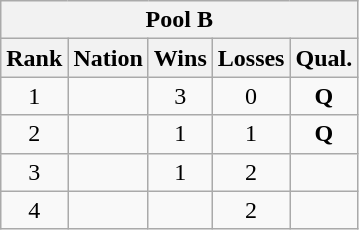<table class="wikitable" style="text-align:center">
<tr>
<th colspan=5 align=center><strong>Pool B</strong></th>
</tr>
<tr>
<th>Rank</th>
<th>Nation</th>
<th>Wins</th>
<th>Losses</th>
<th>Qual.</th>
</tr>
<tr>
<td>1</td>
<td align=left></td>
<td>3</td>
<td>0</td>
<td><strong>Q</strong></td>
</tr>
<tr>
<td>2</td>
<td align=left></td>
<td>1</td>
<td>1</td>
<td><strong>Q</strong></td>
</tr>
<tr>
<td>3</td>
<td align=left></td>
<td>1</td>
<td>2</td>
<td></td>
</tr>
<tr>
<td>4</td>
<td align=left></td>
<td></td>
<td>2</td>
<td></td>
</tr>
</table>
